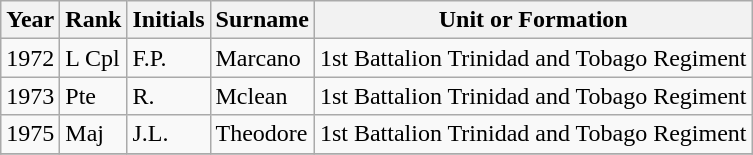<table class="wikitable sortable collapsible"">
<tr>
<th scope="row">Year</th>
<th scope="row">Rank</th>
<th scope="row">Initials</th>
<th scope="row">Surname</th>
<th scope="row">Unit or Formation</th>
</tr>
<tr>
<td>1972</td>
<td>L Cpl</td>
<td>F.P.</td>
<td>Marcano</td>
<td>1st Battalion Trinidad and Tobago Regiment</td>
</tr>
<tr>
<td>1973</td>
<td>Pte</td>
<td>R.</td>
<td>Mclean</td>
<td>1st Battalion Trinidad and Tobago Regiment</td>
</tr>
<tr>
<td>1975</td>
<td>Maj</td>
<td>J.L.</td>
<td>Theodore</td>
<td>1st Battalion Trinidad and Tobago Regiment</td>
</tr>
<tr>
</tr>
</table>
